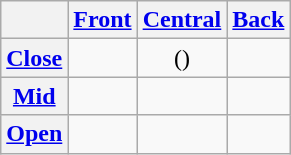<table class="wikitable">
<tr>
<th></th>
<th><a href='#'>Front</a></th>
<th><a href='#'>Central</a></th>
<th><a href='#'>Back</a></th>
</tr>
<tr align=center>
<th><a href='#'>Close</a></th>
<td> </td>
<td>()</td>
<td> </td>
</tr>
<tr align=center>
<th><a href='#'>Mid</a></th>
<td></td>
<td></td>
<td> </td>
</tr>
<tr align=center>
<th><a href='#'>Open</a></th>
<td> </td>
<td></td>
<td> </td>
</tr>
</table>
